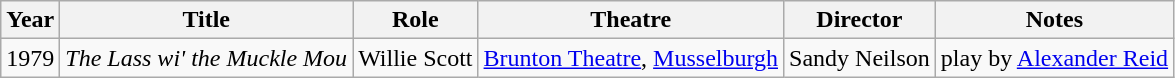<table class="wikitable">
<tr>
<th>Year</th>
<th>Title</th>
<th>Role</th>
<th>Theatre</th>
<th>Director</th>
<th>Notes</th>
</tr>
<tr>
<td>1979</td>
<td><em>The Lass wi' the Muckle Mou</em></td>
<td>Willie Scott</td>
<td><a href='#'>Brunton Theatre</a>, <a href='#'>Musselburgh</a></td>
<td>Sandy Neilson</td>
<td>play by <a href='#'>Alexander Reid</a></td>
</tr>
</table>
